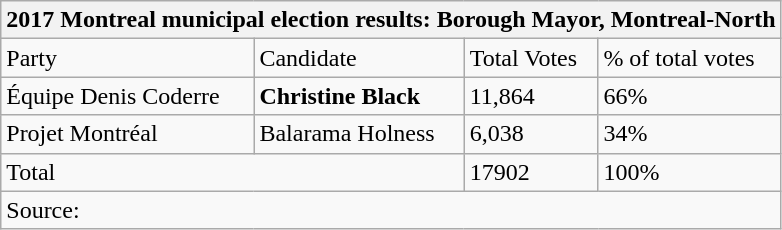<table class="wikitable">
<tr>
<th colspan="4">2017 Montreal municipal election results: Borough Mayor, Montreal-North</th>
</tr>
<tr>
<td>Party</td>
<td>Candidate</td>
<td>Total Votes</td>
<td>% of total votes</td>
</tr>
<tr>
<td>Équipe Denis Coderre</td>
<td><strong>Christine Black</strong></td>
<td>11,864</td>
<td>66%</td>
</tr>
<tr>
<td>Projet Montréal</td>
<td>Balarama Holness</td>
<td>6,038</td>
<td>34%</td>
</tr>
<tr>
<td colspan="2">Total</td>
<td>17902</td>
<td>100%</td>
</tr>
<tr>
<td colspan="4">Source:  </td>
</tr>
</table>
